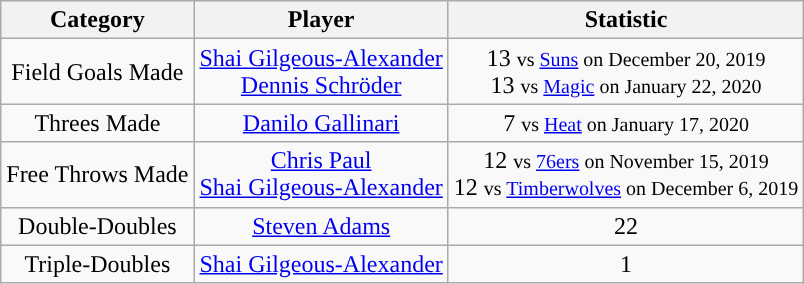<table class="wikitable sortable sortable" style="text-align: center">
<tr>
<th>Category</th>
<th>Player</th>
<th>Statistic</th>
</tr>
<tr style="text-align: center">
<td>Field Goals Made</td>
<td><a href='#'>Shai Gilgeous-Alexander</a><br><a href='#'>Dennis Schröder</a></td>
<td>13 <small>vs <a href='#'>Suns</a> on December 20, 2019</small><br>13 <small>vs <a href='#'>Magic</a> on January 22, 2020</small></td>
</tr>
<tr style="text-align: center">
<td>Threes Made</td>
<td><a href='#'>Danilo Gallinari</a></td>
<td>7 <small>vs <a href='#'>Heat</a> on January 17, 2020</small></td>
</tr>
<tr style="text-align: center">
<td>Free Throws Made</td>
<td><a href='#'>Chris Paul</a><br><a href='#'>Shai Gilgeous-Alexander</a></td>
<td>12 <small>vs <a href='#'>76ers</a> on November 15, 2019</small><br>12 <small>vs <a href='#'>Timberwolves</a> on December 6, 2019</small></td>
</tr>
<tr style="text-align: center">
<td>Double-Doubles</td>
<td><a href='#'>Steven Adams</a></td>
<td>22</td>
</tr>
<tr style="text-align: center">
<td>Triple-Doubles</td>
<td><a href='#'>Shai Gilgeous-Alexander</a></td>
<td>1</td>
</tr>
</table>
